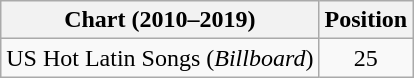<table class="wikitable">
<tr>
<th>Chart (2010–2019)</th>
<th>Position</th>
</tr>
<tr>
<td>US Hot Latin Songs (<em>Billboard</em>)</td>
<td align="center">25</td>
</tr>
</table>
